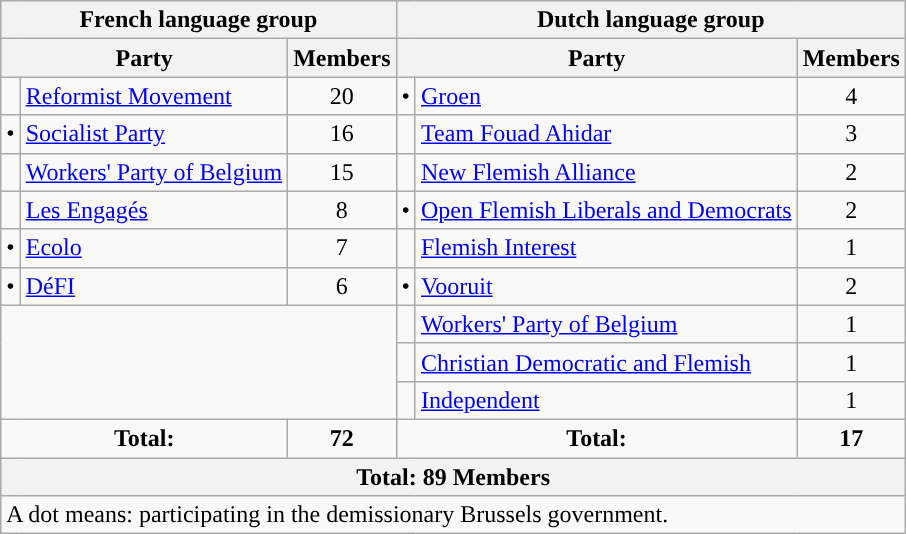<table class="wikitable">
<tr>
<th colspan="3">French language group</th>
<th colspan="3">Dutch language group</th>
</tr>
<tr>
<th colspan="2">Party</th>
<th>Members</th>
<th colspan="2">Party</th>
<th>Members</th>
</tr>
<tr>
<td></td>
<td><a href='#'>Reformist Movement</a></td>
<td align="center">20</td>
<td><span>•</span></td>
<td><a href='#'>Groen</a></td>
<td align="center">4</td>
</tr>
<tr>
<td><span>•</span></td>
<td><a href='#'>Socialist Party</a></td>
<td align="center">16</td>
<td></td>
<td><a href='#'>Team Fouad Ahidar</a></td>
<td align="center">3</td>
</tr>
<tr>
<td></td>
<td><a href='#'>Workers' Party of Belgium</a></td>
<td align="center">15</td>
<td> </td>
<td><a href='#'>New Flemish Alliance</a></td>
<td align="center">2</td>
</tr>
<tr>
<td></td>
<td><a href='#'>Les Engagés</a></td>
<td align="center">8</td>
<td><span>•</span></td>
<td><a href='#'>Open Flemish Liberals and Democrats</a></td>
<td align="center">2</td>
</tr>
<tr>
<td><span>•</span></td>
<td><a href='#'>Ecolo</a></td>
<td align="center">7</td>
<td> </td>
<td><a href='#'>Flemish Interest</a></td>
<td align="center">1</td>
</tr>
<tr>
<td><span>•</span></td>
<td><a href='#'>DéFI</a></td>
<td align="center">6</td>
<td><span>•</span></td>
<td><a href='#'>Vooruit</a></td>
<td align="center">2</td>
</tr>
<tr>
<td colspan="3" rowspan="3"></td>
<td></td>
<td><a href='#'>Workers' Party of Belgium</a></td>
<td align="center">1</td>
</tr>
<tr>
<td> </td>
<td><a href='#'>Christian Democratic and Flemish</a></td>
<td align="center">1</td>
</tr>
<tr>
<td> </td>
<td><a href='#'>Independent</a></td>
<td align="center">1</td>
</tr>
<tr style="font-weight:bold;">
<td colspan="2" align="center">Total:</td>
<td align="center">72</td>
<td colspan="2" align="center">Total:</td>
<td align="center">17</td>
</tr>
<tr>
<th colspan="6">Total: 89 Members</th>
</tr>
<tr>
<td colspan="6">A dot means: participating in the demissionary Brussels government.</td>
</tr>
</table>
